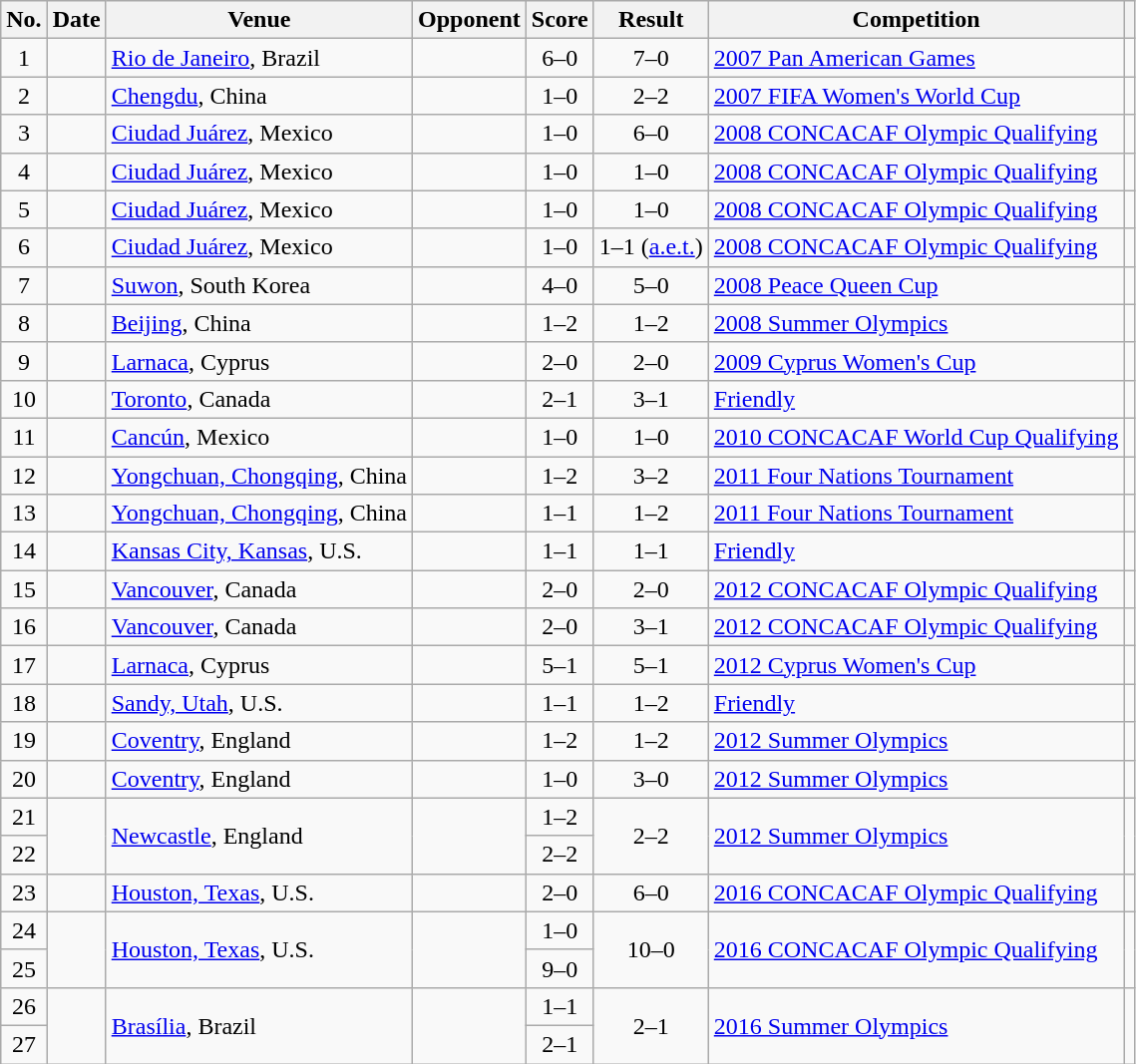<table class="wikitable sortable">
<tr>
<th scope="col">No.</th>
<th scope="col">Date</th>
<th scope="col">Venue</th>
<th scope="col">Opponent</th>
<th scope="col">Score</th>
<th scope="col">Result</th>
<th scope="col">Competition</th>
<th scope="col" class="unsortable"></th>
</tr>
<tr>
<td style="text-align:center">1</td>
<td></td>
<td><a href='#'>Rio de Janeiro</a>, Brazil</td>
<td></td>
<td style="text-align:center">6–0</td>
<td style="text-align:center">7–0</td>
<td><a href='#'>2007 Pan American Games</a></td>
<td></td>
</tr>
<tr>
<td style="text-align:center">2</td>
<td></td>
<td><a href='#'>Chengdu</a>, China</td>
<td></td>
<td style="text-align:center">1–0</td>
<td style="text-align:center">2–2</td>
<td><a href='#'>2007 FIFA Women's World Cup</a></td>
<td></td>
</tr>
<tr>
<td style="text-align:center">3</td>
<td></td>
<td><a href='#'>Ciudad Juárez</a>, Mexico</td>
<td></td>
<td style="text-align:center">1–0</td>
<td style="text-align:center">6–0</td>
<td><a href='#'>2008 CONCACAF Olympic Qualifying</a></td>
<td></td>
</tr>
<tr>
<td style="text-align:center">4</td>
<td></td>
<td><a href='#'>Ciudad Juárez</a>, Mexico</td>
<td></td>
<td style="text-align:center">1–0</td>
<td style="text-align:center">1–0</td>
<td><a href='#'>2008 CONCACAF Olympic Qualifying</a></td>
<td></td>
</tr>
<tr>
<td style="text-align:center">5</td>
<td></td>
<td><a href='#'>Ciudad Juárez</a>, Mexico</td>
<td></td>
<td style="text-align:center">1–0</td>
<td style="text-align:center">1–0</td>
<td><a href='#'>2008 CONCACAF Olympic Qualifying</a></td>
<td></td>
</tr>
<tr>
<td style="text-align:center">6</td>
<td></td>
<td><a href='#'>Ciudad Juárez</a>, Mexico</td>
<td></td>
<td style="text-align:center">1–0</td>
<td style="text-align:center">1–1 (<a href='#'>a.e.t.</a>)</td>
<td><a href='#'>2008 CONCACAF Olympic Qualifying</a></td>
<td></td>
</tr>
<tr>
<td style="text-align:center">7</td>
<td></td>
<td><a href='#'>Suwon</a>, South Korea</td>
<td></td>
<td style="text-align:center">4–0</td>
<td style="text-align:center">5–0</td>
<td><a href='#'>2008 Peace Queen Cup</a></td>
<td></td>
</tr>
<tr>
<td style="text-align:center">8</td>
<td></td>
<td><a href='#'>Beijing</a>, China</td>
<td></td>
<td style="text-align:center">1–2</td>
<td style="text-align:center">1–2</td>
<td><a href='#'>2008 Summer Olympics</a></td>
<td></td>
</tr>
<tr>
<td style="text-align:center">9</td>
<td></td>
<td><a href='#'>Larnaca</a>, Cyprus</td>
<td></td>
<td style="text-align:center">2–0</td>
<td style="text-align:center">2–0</td>
<td><a href='#'>2009 Cyprus Women's Cup</a></td>
<td></td>
</tr>
<tr>
<td style="text-align:center">10</td>
<td></td>
<td><a href='#'>Toronto</a>, Canada</td>
<td></td>
<td style="text-align:center">2–1</td>
<td style="text-align:center">3–1</td>
<td><a href='#'>Friendly</a></td>
<td></td>
</tr>
<tr>
<td style="text-align:center">11</td>
<td></td>
<td><a href='#'>Cancún</a>, Mexico</td>
<td></td>
<td style="text-align:center">1–0</td>
<td style="text-align:center">1–0</td>
<td><a href='#'>2010 CONCACAF World Cup Qualifying</a></td>
<td></td>
</tr>
<tr>
<td style="text-align:center">12</td>
<td></td>
<td><a href='#'>Yongchuan, Chongqing</a>, China</td>
<td></td>
<td style="text-align:center">1–2</td>
<td style="text-align:center">3–2</td>
<td><a href='#'>2011 Four Nations Tournament</a></td>
<td></td>
</tr>
<tr>
<td style="text-align:center">13</td>
<td></td>
<td><a href='#'>Yongchuan, Chongqing</a>, China</td>
<td></td>
<td style="text-align:center">1–1</td>
<td style="text-align:center">1–2</td>
<td><a href='#'>2011 Four Nations Tournament</a></td>
<td></td>
</tr>
<tr>
<td style="text-align:center">14</td>
<td></td>
<td><a href='#'>Kansas City, Kansas</a>, U.S.</td>
<td></td>
<td style="text-align:center">1–1</td>
<td style="text-align:center">1–1</td>
<td><a href='#'>Friendly</a></td>
<td></td>
</tr>
<tr>
<td style="text-align:center">15</td>
<td></td>
<td><a href='#'>Vancouver</a>, Canada</td>
<td></td>
<td style="text-align:center">2–0</td>
<td style="text-align:center">2–0</td>
<td><a href='#'>2012 CONCACAF Olympic Qualifying</a></td>
<td></td>
</tr>
<tr>
<td style="text-align:center">16</td>
<td></td>
<td><a href='#'>Vancouver</a>, Canada</td>
<td></td>
<td style="text-align:center">2–0</td>
<td style="text-align:center">3–1</td>
<td><a href='#'>2012 CONCACAF Olympic Qualifying</a></td>
<td></td>
</tr>
<tr>
<td style="text-align:center">17</td>
<td></td>
<td><a href='#'>Larnaca</a>, Cyprus</td>
<td></td>
<td style="text-align:center">5–1</td>
<td style="text-align:center">5–1</td>
<td><a href='#'>2012 Cyprus Women's Cup</a></td>
<td></td>
</tr>
<tr>
<td style="text-align:center">18</td>
<td></td>
<td><a href='#'>Sandy, Utah</a>, U.S.</td>
<td></td>
<td style="text-align:center">1–1</td>
<td style="text-align:center">1–2</td>
<td><a href='#'>Friendly</a></td>
<td></td>
</tr>
<tr>
<td style="text-align:center">19</td>
<td></td>
<td><a href='#'>Coventry</a>, England</td>
<td></td>
<td style="text-align:center">1–2</td>
<td style="text-align:center">1–2</td>
<td><a href='#'>2012 Summer Olympics</a></td>
<td></td>
</tr>
<tr>
<td style="text-align:center">20</td>
<td></td>
<td><a href='#'>Coventry</a>, England</td>
<td></td>
<td style="text-align:center">1–0</td>
<td style="text-align:center">3–0</td>
<td><a href='#'>2012 Summer Olympics</a></td>
<td></td>
</tr>
<tr>
<td style="text-align:center">21</td>
<td rowspan="2"></td>
<td rowspan="2"><a href='#'>Newcastle</a>, England</td>
<td rowspan="2"></td>
<td style="text-align:center">1–2</td>
<td rowspan="2" style="text-align:center">2–2</td>
<td rowspan="2"><a href='#'>2012 Summer Olympics</a></td>
<td rowspan="2"></td>
</tr>
<tr>
<td style="text-align:center">22</td>
<td style="text-align:center">2–2</td>
</tr>
<tr>
<td style="text-align:center">23</td>
<td></td>
<td><a href='#'>Houston, Texas</a>, U.S.</td>
<td></td>
<td style="text-align:center">2–0</td>
<td style="text-align:center">6–0</td>
<td><a href='#'>2016 CONCACAF Olympic Qualifying</a></td>
<td></td>
</tr>
<tr>
<td style="text-align:center">24</td>
<td rowspan="2"></td>
<td rowspan="2"><a href='#'>Houston, Texas</a>, U.S.</td>
<td rowspan="2"></td>
<td style="text-align:center">1–0</td>
<td rowspan="2" style="text-align:center">10–0</td>
<td rowspan="2"><a href='#'>2016 CONCACAF Olympic Qualifying</a></td>
<td rowspan="2"></td>
</tr>
<tr>
<td style="text-align:center">25</td>
<td style="text-align:center">9–0</td>
</tr>
<tr>
<td style="text-align:center">26</td>
<td rowspan="2"></td>
<td rowspan="2"><a href='#'>Brasília</a>, Brazil</td>
<td rowspan="2"></td>
<td style="text-align:center">1–1</td>
<td rowspan="2" style="text-align:center">2–1</td>
<td rowspan="2"><a href='#'>2016 Summer Olympics</a></td>
<td rowspan="2"></td>
</tr>
<tr>
<td style="text-align:center">27</td>
<td style="text-align:center">2–1</td>
</tr>
</table>
